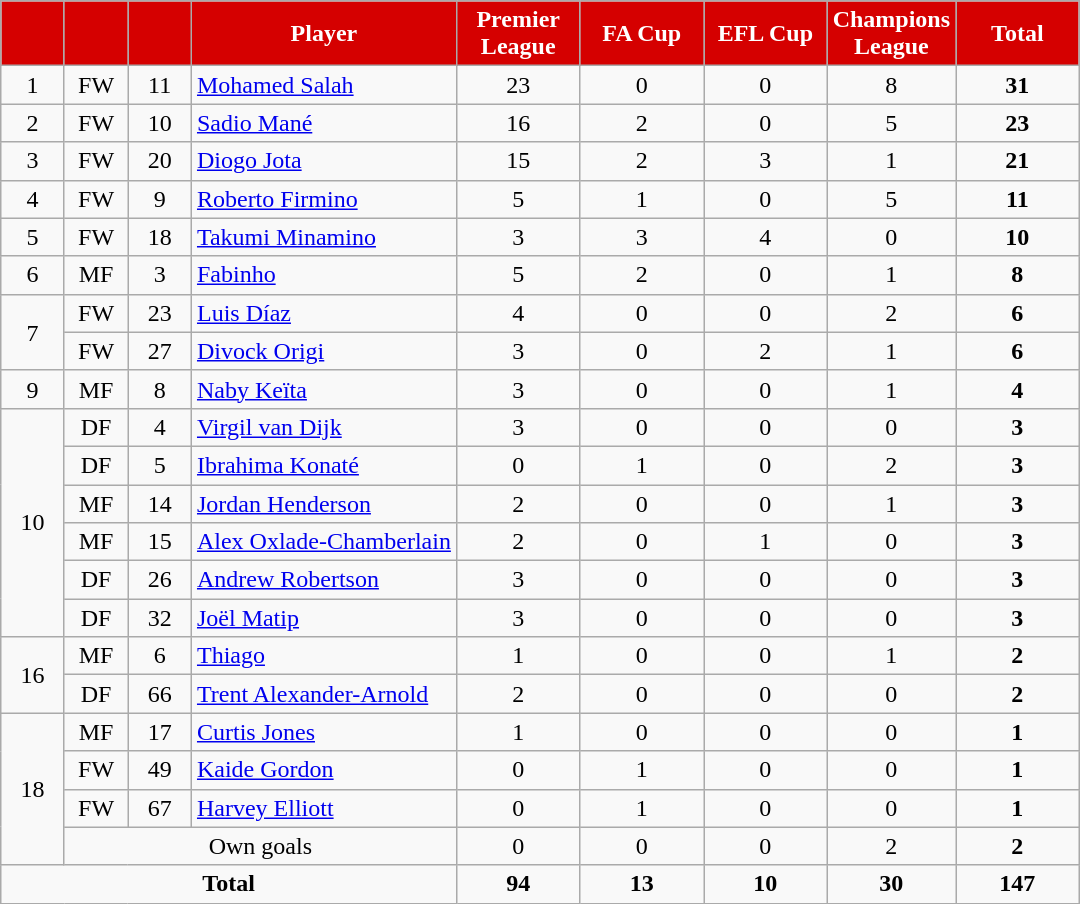<table class="wikitable sortable" style="text-align:center">
<tr>
<th style="background:#d50000; color:white; width:35px;"></th>
<th style="background:#d50000; color:white; width:35px;"></th>
<th style="background:#d50000; color:white; width:35px;"></th>
<th style="background:#d50000; color:white;">Player</th>
<th style="background:#d50000; color:white; width:75px;">Premier League</th>
<th style="background:#d50000; color:white; width:75px;">FA Cup</th>
<th style="background:#d50000; color:white; width:75px;">EFL Cup</th>
<th style="background:#d50000; color:white; width:75px;">Champions League</th>
<th style="background:#d50000; color:white; width:75px;"><strong>Total</strong></th>
</tr>
<tr>
<td>1</td>
<td>FW</td>
<td>11</td>
<td style="text-align:left;"> <a href='#'>Mohamed Salah</a></td>
<td>23</td>
<td>0</td>
<td>0</td>
<td>8</td>
<td><strong>31</strong></td>
</tr>
<tr>
<td>2</td>
<td>FW</td>
<td>10</td>
<td style="text-align:left;"> <a href='#'>Sadio Mané</a></td>
<td>16</td>
<td>2</td>
<td>0</td>
<td>5</td>
<td><strong>23</strong></td>
</tr>
<tr>
<td>3</td>
<td>FW</td>
<td>20</td>
<td style="text-align:left;"> <a href='#'>Diogo Jota</a></td>
<td>15</td>
<td>2</td>
<td>3</td>
<td>1</td>
<td><strong>21</strong></td>
</tr>
<tr>
<td>4</td>
<td>FW</td>
<td>9</td>
<td style="text-align:left;"> <a href='#'>Roberto Firmino</a></td>
<td>5</td>
<td>1</td>
<td>0</td>
<td>5</td>
<td><strong>11</strong></td>
</tr>
<tr>
<td>5</td>
<td>FW</td>
<td>18</td>
<td style="text-align:left;"> <a href='#'>Takumi Minamino</a></td>
<td>3</td>
<td>3</td>
<td>4</td>
<td>0</td>
<td><strong>10</strong></td>
</tr>
<tr>
<td>6</td>
<td>MF</td>
<td>3</td>
<td style="text-align:left;"> <a href='#'>Fabinho</a></td>
<td>5</td>
<td>2</td>
<td>0</td>
<td>1</td>
<td><strong>8</strong></td>
</tr>
<tr>
<td rowspan=2>7</td>
<td>FW</td>
<td>23</td>
<td style="text-align:left;"> <a href='#'>Luis Díaz</a></td>
<td>4</td>
<td>0</td>
<td>0</td>
<td>2</td>
<td><strong>6</strong></td>
</tr>
<tr>
<td>FW</td>
<td>27</td>
<td style="text-align:left;"> <a href='#'>Divock Origi</a></td>
<td>3</td>
<td>0</td>
<td>2</td>
<td>1</td>
<td><strong>6</strong></td>
</tr>
<tr>
<td>9</td>
<td>MF</td>
<td>8</td>
<td style="text-align:left;"> <a href='#'>Naby Keïta</a></td>
<td>3</td>
<td>0</td>
<td>0</td>
<td>1</td>
<td><strong>4</strong></td>
</tr>
<tr>
<td rowspan=6>10</td>
<td>DF</td>
<td>4</td>
<td style="text-align:left;"> <a href='#'>Virgil van Dijk</a></td>
<td>3</td>
<td>0</td>
<td>0</td>
<td>0</td>
<td><strong>3</strong></td>
</tr>
<tr>
<td>DF</td>
<td>5</td>
<td style="text-align:left;"> <a href='#'>Ibrahima Konaté</a></td>
<td>0</td>
<td>1</td>
<td>0</td>
<td>2</td>
<td><strong>3</strong></td>
</tr>
<tr>
<td>MF</td>
<td>14</td>
<td style="text-align:left;"> <a href='#'>Jordan Henderson</a></td>
<td>2</td>
<td>0</td>
<td>0</td>
<td>1</td>
<td><strong>3</strong></td>
</tr>
<tr>
<td>MF</td>
<td>15</td>
<td style="text-align:left;"> <a href='#'>Alex Oxlade-Chamberlain</a></td>
<td>2</td>
<td>0</td>
<td>1</td>
<td>0</td>
<td><strong>3</strong></td>
</tr>
<tr>
<td>DF</td>
<td>26</td>
<td style="text-align:left;"> <a href='#'>Andrew Robertson</a></td>
<td>3</td>
<td>0</td>
<td>0</td>
<td>0</td>
<td><strong>3</strong></td>
</tr>
<tr>
<td>DF</td>
<td>32</td>
<td style="text-align:left;"> <a href='#'>Joël Matip</a></td>
<td>3</td>
<td>0</td>
<td>0</td>
<td>0</td>
<td><strong>3</strong></td>
</tr>
<tr>
<td rowspan=2>16</td>
<td>MF</td>
<td>6</td>
<td style="text-align:left;"> <a href='#'>Thiago</a></td>
<td>1</td>
<td>0</td>
<td>0</td>
<td>1</td>
<td><strong>2</strong></td>
</tr>
<tr>
<td>DF</td>
<td>66</td>
<td style="text-align:left;"> <a href='#'>Trent Alexander-Arnold</a></td>
<td>2</td>
<td>0</td>
<td>0</td>
<td>0</td>
<td><strong>2</strong></td>
</tr>
<tr>
<td rowspan=4>18</td>
<td>MF</td>
<td>17</td>
<td style="text-align:left;"> <a href='#'>Curtis Jones</a></td>
<td>1</td>
<td>0</td>
<td>0</td>
<td>0</td>
<td><strong>1</strong></td>
</tr>
<tr>
<td>FW</td>
<td>49</td>
<td style="text-align:left;"> <a href='#'>Kaide Gordon</a></td>
<td>0</td>
<td>1</td>
<td>0</td>
<td>0</td>
<td><strong>1</strong></td>
</tr>
<tr>
<td>FW</td>
<td>67</td>
<td style="text-align:left;"> <a href='#'>Harvey Elliott</a></td>
<td>0</td>
<td>1</td>
<td>0</td>
<td>0</td>
<td><strong>1</strong></td>
</tr>
<tr>
<td colspan="3">Own goals</td>
<td>0</td>
<td>0</td>
<td>0</td>
<td>2</td>
<td><strong>2</strong></td>
</tr>
<tr class="sortbottom">
<td colspan="4"><strong>Total</strong></td>
<td><strong>94</strong></td>
<td><strong>13</strong></td>
<td><strong>10</strong></td>
<td><strong>30</strong></td>
<td><strong>147</strong></td>
</tr>
</table>
